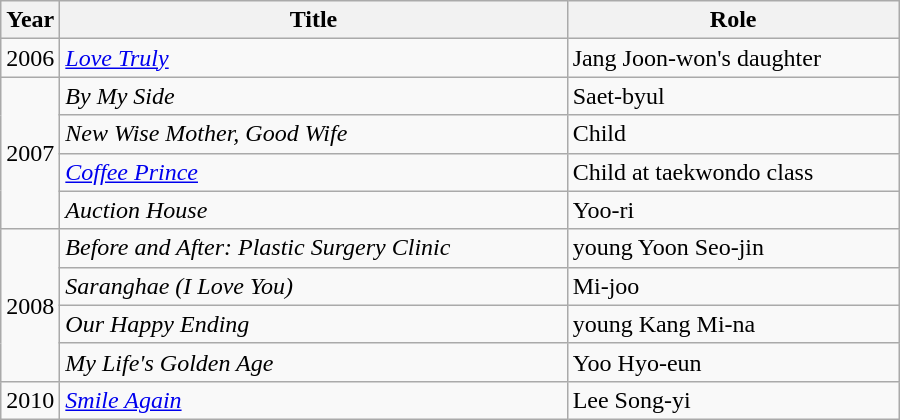<table class="wikitable" style="width:600px">
<tr>
<th width=10>Year</th>
<th>Title</th>
<th>Role</th>
</tr>
<tr>
<td>2006</td>
<td><em><a href='#'>Love Truly</a></em></td>
<td>Jang Joon-won's daughter</td>
</tr>
<tr>
<td rowspan=4>2007</td>
<td><em>By My Side</em></td>
<td>Saet-byul</td>
</tr>
<tr>
<td><em>New Wise Mother, Good Wife</em></td>
<td>Child</td>
</tr>
<tr>
<td><em><a href='#'>Coffee Prince</a></em></td>
<td>Child at taekwondo class</td>
</tr>
<tr>
<td><em>Auction House</em></td>
<td>Yoo-ri</td>
</tr>
<tr>
<td rowspan=4>2008</td>
<td><em>Before and After: Plastic Surgery Clinic</em></td>
<td>young Yoon Seo-jin</td>
</tr>
<tr>
<td><em>Saranghae (I Love You)</em></td>
<td>Mi-joo</td>
</tr>
<tr>
<td><em>Our Happy Ending</em></td>
<td>young Kang Mi-na</td>
</tr>
<tr>
<td><em>My Life's Golden Age</em></td>
<td>Yoo Hyo-eun</td>
</tr>
<tr>
<td>2010</td>
<td><em><a href='#'>Smile Again</a></em></td>
<td>Lee Song-yi</td>
</tr>
</table>
